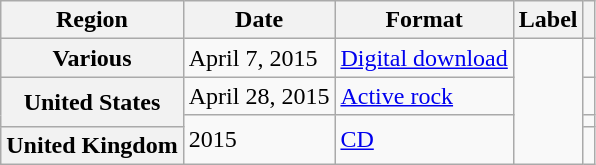<table class="wikitable plainrowheaders">
<tr>
<th scope="col">Region</th>
<th scope="col">Date</th>
<th scope="col">Format</th>
<th scope="col">Label</th>
<th scope="col"></th>
</tr>
<tr>
<th scope="row">Various</th>
<td>April 7, 2015</td>
<td><a href='#'>Digital download</a></td>
<td rowspan="4"></td>
<td align="center"></td>
</tr>
<tr>
<th scope="row" rowspan="2">United States</th>
<td>April 28, 2015</td>
<td><a href='#'>Active rock</a></td>
<td align="center"></td>
</tr>
<tr>
<td rowspan="2">2015</td>
<td rowspan="2"><a href='#'>CD</a></td>
<td align="center"></td>
</tr>
<tr>
<th scope="row">United Kingdom</th>
<td align="center"></td>
</tr>
</table>
